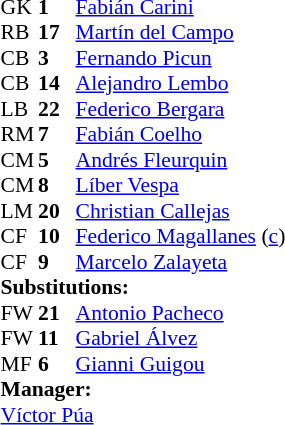<table style="font-size:90%; margin:0.2em auto;" cellspacing="0" cellpadding="0">
<tr>
<th width="25"></th>
<th width="25"></th>
</tr>
<tr>
<td>GK</td>
<td><strong>1</strong></td>
<td><a href='#'>Fabián Carini</a></td>
</tr>
<tr>
<td>RB</td>
<td><strong>17</strong></td>
<td><a href='#'>Martín del Campo</a></td>
</tr>
<tr>
<td>CB</td>
<td><strong>3</strong></td>
<td><a href='#'>Fernando Picun</a></td>
</tr>
<tr>
<td>CB</td>
<td><strong>14</strong></td>
<td><a href='#'>Alejandro Lembo</a></td>
</tr>
<tr>
<td>LB</td>
<td><strong>22</strong></td>
<td><a href='#'>Federico Bergara</a></td>
<td></td>
<td></td>
</tr>
<tr>
<td>RM</td>
<td><strong>7</strong></td>
<td><a href='#'>Fabián Coelho</a></td>
<td></td>
<td></td>
</tr>
<tr>
<td>CM</td>
<td><strong>5</strong></td>
<td><a href='#'>Andrés Fleurquin</a></td>
</tr>
<tr>
<td>CM</td>
<td><strong>8</strong></td>
<td><a href='#'>Líber Vespa</a></td>
<td></td>
<td></td>
</tr>
<tr>
<td>LM</td>
<td><strong>20</strong></td>
<td><a href='#'>Christian Callejas</a></td>
<td></td>
</tr>
<tr>
<td>CF</td>
<td><strong>10</strong></td>
<td><a href='#'>Federico Magallanes</a> (<a href='#'>c</a>)</td>
</tr>
<tr>
<td>CF</td>
<td><strong>9</strong></td>
<td><a href='#'>Marcelo Zalayeta</a></td>
</tr>
<tr>
<td colspan=3><strong>Substitutions:</strong></td>
</tr>
<tr>
<td>FW</td>
<td><strong>21</strong></td>
<td><a href='#'>Antonio Pacheco</a></td>
<td></td>
<td></td>
</tr>
<tr>
<td>FW</td>
<td><strong>11</strong></td>
<td><a href='#'>Gabriel Álvez</a></td>
<td></td>
<td></td>
</tr>
<tr>
<td>MF</td>
<td><strong>6</strong></td>
<td><a href='#'>Gianni Guigou</a></td>
<td></td>
<td></td>
</tr>
<tr>
<td colspan=3><strong>Manager:</strong></td>
</tr>
<tr>
<td colspan=3> <a href='#'>Víctor Púa</a></td>
</tr>
</table>
